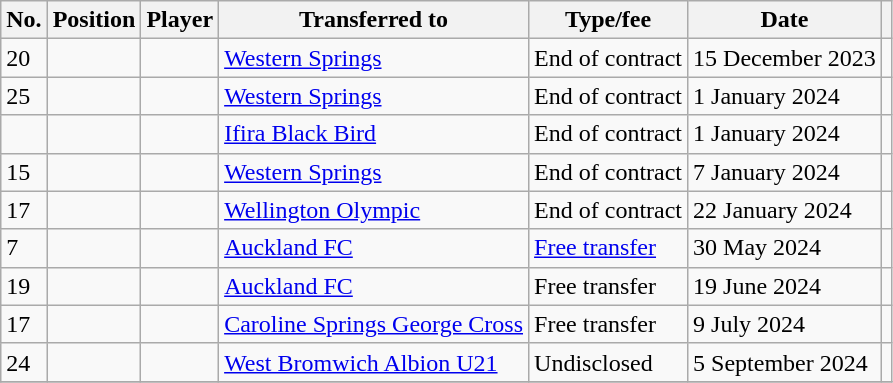<table class="wikitable plainrowheaders sortable" style="text-align:center; text-align:left">
<tr>
<th scope="col">No.</th>
<th scope="col">Position</th>
<th scope="col">Player</th>
<th scope="col">Transferred to</th>
<th scope="col">Type/fee</th>
<th scope="col">Date</th>
<th scope="col" class="unsortable"></th>
</tr>
<tr>
<td>20</td>
<td></td>
<td> </td>
<td> <a href='#'>Western Springs</a></td>
<td>End of contract</td>
<td>15 December 2023</td>
<td></td>
</tr>
<tr>
<td>25</td>
<td></td>
<td> </td>
<td> <a href='#'>Western Springs</a></td>
<td>End of contract</td>
<td>1 January 2024</td>
<td></td>
</tr>
<tr>
<td></td>
<td></td>
<td> </td>
<td> <a href='#'>Ifira Black Bird</a></td>
<td>End of contract</td>
<td>1 January 2024</td>
<td></td>
</tr>
<tr>
<td>15</td>
<td></td>
<td> </td>
<td> <a href='#'>Western Springs</a></td>
<td>End of contract</td>
<td>7 January 2024</td>
<td></td>
</tr>
<tr>
<td>17</td>
<td></td>
<td> </td>
<td> <a href='#'>Wellington Olympic</a></td>
<td>End of contract</td>
<td>22 January 2024</td>
<td></td>
</tr>
<tr>
<td>7</td>
<td></td>
<td> </td>
<td> <a href='#'>Auckland FC</a></td>
<td><a href='#'>Free transfer</a></td>
<td>30 May 2024</td>
<td></td>
</tr>
<tr>
<td>19</td>
<td></td>
<td> </td>
<td> <a href='#'>Auckland FC</a></td>
<td>Free transfer</td>
<td>19 June 2024</td>
<td></td>
</tr>
<tr>
<td>17</td>
<td></td>
<td> </td>
<td> <a href='#'>Caroline Springs George Cross</a></td>
<td>Free transfer</td>
<td>9 July 2024</td>
<td></td>
</tr>
<tr>
<td>24</td>
<td></td>
<td> </td>
<td> <a href='#'>West Bromwich Albion U21</a></td>
<td>Undisclosed</td>
<td>5 September 2024</td>
<td></td>
</tr>
<tr>
</tr>
</table>
